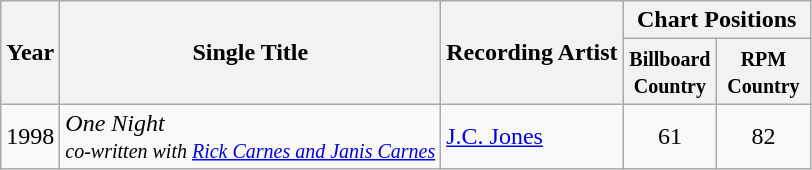<table class="wikitable">
<tr>
<th rowspan="2">Year</th>
<th rowspan="2">Single Title</th>
<th rowspan="2">Recording Artist</th>
<th colspan="6">Chart Positions</th>
</tr>
<tr>
<th width="55"><small>Billboard Country</small></th>
<th width="55"><small>RPM Country</small></th>
</tr>
<tr>
<td>1998</td>
<td><em>One Night</em>  <br> <small><em>co-written with <a href='#'>Rick Carnes and Janis Carnes</a></em></small></td>
<td><a href='#'>J.C. Jones</a></td>
<td align="center">61</td>
<td align="center">82</td>
</tr>
</table>
